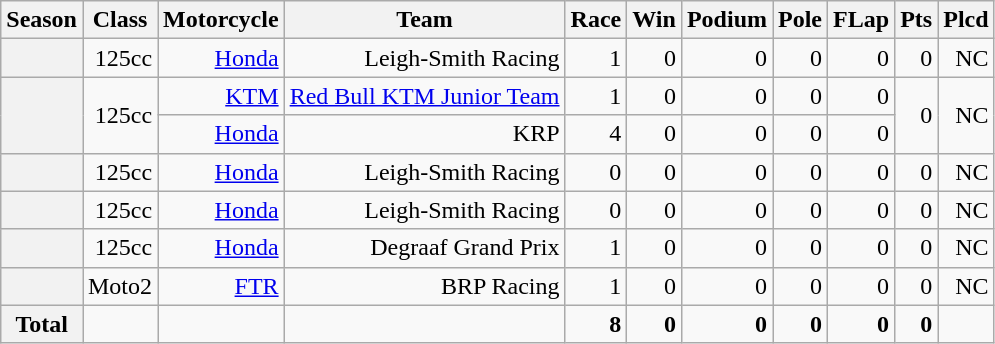<table class="wikitable" style=text-align:right>
<tr>
<th>Season</th>
<th>Class</th>
<th>Motorcycle</th>
<th>Team</th>
<th>Race</th>
<th>Win</th>
<th>Podium</th>
<th>Pole</th>
<th>FLap</th>
<th>Pts</th>
<th>Plcd</th>
</tr>
<tr>
<th></th>
<td>125cc</td>
<td><a href='#'>Honda</a></td>
<td>Leigh-Smith Racing</td>
<td>1</td>
<td>0</td>
<td>0</td>
<td>0</td>
<td>0</td>
<td>0</td>
<td>NC</td>
</tr>
<tr>
<th rowspan=2></th>
<td rowspan=2>125cc</td>
<td><a href='#'>KTM</a></td>
<td><a href='#'>Red Bull KTM Junior Team</a></td>
<td>1</td>
<td>0</td>
<td>0</td>
<td>0</td>
<td>0</td>
<td rowspan=2>0</td>
<td rowspan=2>NC</td>
</tr>
<tr>
<td><a href='#'>Honda</a></td>
<td>KRP</td>
<td>4</td>
<td>0</td>
<td>0</td>
<td>0</td>
<td>0</td>
</tr>
<tr>
<th></th>
<td>125cc</td>
<td><a href='#'>Honda</a></td>
<td>Leigh-Smith Racing</td>
<td>0</td>
<td>0</td>
<td>0</td>
<td>0</td>
<td>0</td>
<td>0</td>
<td>NC</td>
</tr>
<tr>
<th></th>
<td>125cc</td>
<td><a href='#'>Honda</a></td>
<td>Leigh-Smith Racing</td>
<td>0</td>
<td>0</td>
<td>0</td>
<td>0</td>
<td>0</td>
<td>0</td>
<td>NC</td>
</tr>
<tr>
<th></th>
<td>125cc</td>
<td><a href='#'>Honda</a></td>
<td>Degraaf Grand Prix</td>
<td>1</td>
<td>0</td>
<td>0</td>
<td>0</td>
<td>0</td>
<td>0</td>
<td>NC</td>
</tr>
<tr>
<th></th>
<td>Moto2</td>
<td><a href='#'>FTR</a></td>
<td>BRP Racing</td>
<td>1</td>
<td>0</td>
<td>0</td>
<td>0</td>
<td>0</td>
<td>0</td>
<td>NC</td>
</tr>
<tr>
<th>Total</th>
<td></td>
<td></td>
<td></td>
<td><strong>8</strong></td>
<td><strong>0</strong></td>
<td><strong>0</strong></td>
<td><strong>0</strong></td>
<td><strong>0</strong></td>
<td><strong>0</strong></td>
<td></td>
</tr>
</table>
